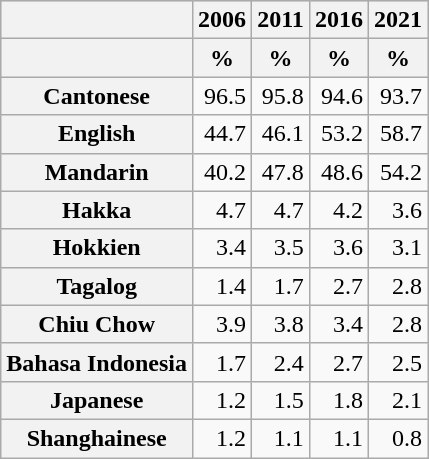<table class="wikitable" style="text-align: right;">
<tr bgcolor="#e0e0e0">
<th></th>
<th>2006</th>
<th>2011</th>
<th>2016</th>
<th>2021</th>
</tr>
<tr bgcolor="#e0e0e0">
<th></th>
<th>%</th>
<th>%</th>
<th>%</th>
<th>%</th>
</tr>
<tr>
<th colspan="1" rowspan="1" align="left">Cantonese</th>
<td>96.5</td>
<td>95.8</td>
<td>94.6</td>
<td>93.7</td>
</tr>
<tr>
<th colspan="1" rowspan="1" align="left">English</th>
<td>44.7</td>
<td>46.1</td>
<td>53.2</td>
<td>58.7</td>
</tr>
<tr>
<th colspan="1" rowspan="1" align="left">Mandarin</th>
<td>40.2</td>
<td>47.8</td>
<td>48.6</td>
<td>54.2</td>
</tr>
<tr>
<th colspan="1" rowspan="1" align="left">Hakka</th>
<td>4.7</td>
<td>4.7</td>
<td>4.2</td>
<td>3.6</td>
</tr>
<tr>
<th colspan="1" rowspan="1" align="left">Hokkien</th>
<td>3.4</td>
<td>3.5</td>
<td>3.6</td>
<td>3.1</td>
</tr>
<tr>
<th colspan="1" rowspan="1" align="left">Tagalog</th>
<td>1.4</td>
<td>1.7</td>
<td>2.7</td>
<td>2.8</td>
</tr>
<tr>
<th colspan="1" rowspan="1" align="left">Chiu Chow</th>
<td>3.9</td>
<td>3.8</td>
<td>3.4</td>
<td>2.8</td>
</tr>
<tr>
<th colspan="1" rowspan="1" align="left">Bahasa Indonesia</th>
<td>1.7</td>
<td>2.4</td>
<td>2.7</td>
<td>2.5</td>
</tr>
<tr>
<th colspan="1" rowspan="1" align="left">Japanese</th>
<td>1.2</td>
<td>1.5</td>
<td>1.8</td>
<td>2.1</td>
</tr>
<tr>
<th colspan="1" rowspan="1" align="left">Shanghainese</th>
<td>1.2</td>
<td>1.1</td>
<td>1.1</td>
<td>0.8</td>
</tr>
</table>
